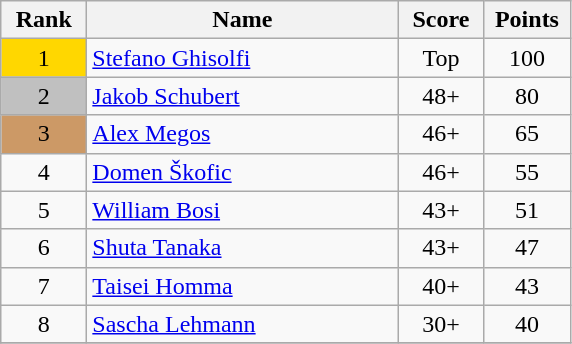<table class="wikitable">
<tr>
<th width = "50">Rank</th>
<th width = "200">Name</th>
<th width = "50">Score</th>
<th width = "50">Points</th>
</tr>
<tr>
<td align="center" style="background: gold">1</td>
<td> <a href='#'>Stefano Ghisolfi</a></td>
<td align="center">Top</td>
<td align="center">100</td>
</tr>
<tr>
<td align="center" style="background: silver">2</td>
<td> <a href='#'>Jakob Schubert</a></td>
<td align="center">48+</td>
<td align="center">80</td>
</tr>
<tr>
<td align="center" style="background: #cc9966">3</td>
<td> <a href='#'>Alex Megos</a></td>
<td align="center">46+</td>
<td align="center">65</td>
</tr>
<tr>
<td align="center">4</td>
<td> <a href='#'>Domen Škofic</a></td>
<td align="center">46+</td>
<td align="center">55</td>
</tr>
<tr>
<td align="center">5</td>
<td> <a href='#'>William Bosi</a></td>
<td align="center">43+</td>
<td align="center">51</td>
</tr>
<tr>
<td align="center">6</td>
<td> <a href='#'>Shuta Tanaka</a></td>
<td align="center">43+</td>
<td align="center">47</td>
</tr>
<tr>
<td align="center">7</td>
<td> <a href='#'>Taisei Homma</a></td>
<td align="center">40+</td>
<td align="center">43</td>
</tr>
<tr>
<td align="center">8</td>
<td> <a href='#'>Sascha Lehmann</a></td>
<td align="center">30+</td>
<td align="center">40</td>
</tr>
<tr>
</tr>
</table>
